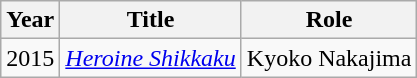<table class="wikitable">
<tr>
<th>Year</th>
<th>Title</th>
<th>Role</th>
</tr>
<tr>
<td>2015</td>
<td><em><a href='#'>Heroine Shikkaku</a></em></td>
<td>Kyoko Nakajima</td>
</tr>
</table>
